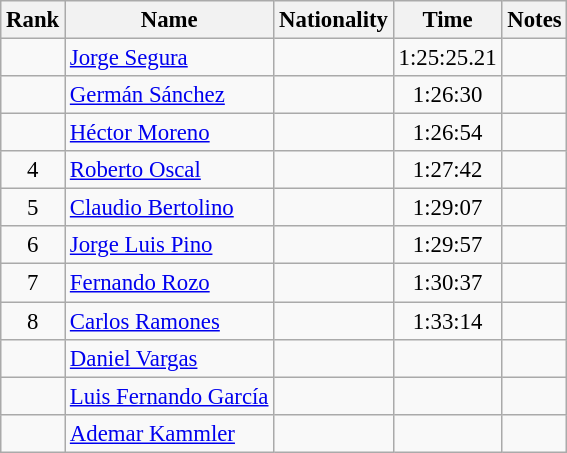<table class="wikitable sortable" style="text-align:center;font-size:95%">
<tr>
<th>Rank</th>
<th>Name</th>
<th>Nationality</th>
<th>Time</th>
<th>Notes</th>
</tr>
<tr>
<td></td>
<td align=left><a href='#'>Jorge Segura</a></td>
<td align=left></td>
<td>1:25:25.21</td>
<td></td>
</tr>
<tr>
<td></td>
<td align=left><a href='#'>Germán Sánchez</a></td>
<td align=left></td>
<td>1:26:30</td>
<td></td>
</tr>
<tr>
<td></td>
<td align=left><a href='#'>Héctor Moreno</a></td>
<td align=left></td>
<td>1:26:54</td>
<td></td>
</tr>
<tr>
<td>4</td>
<td align=left><a href='#'>Roberto Oscal</a></td>
<td align=left></td>
<td>1:27:42</td>
<td></td>
</tr>
<tr>
<td>5</td>
<td align=left><a href='#'>Claudio Bertolino</a></td>
<td align=left></td>
<td>1:29:07</td>
<td></td>
</tr>
<tr>
<td>6</td>
<td align=left><a href='#'>Jorge Luis Pino</a></td>
<td align=left></td>
<td>1:29:57</td>
<td></td>
</tr>
<tr>
<td>7</td>
<td align=left><a href='#'>Fernando Rozo</a></td>
<td align=left></td>
<td>1:30:37</td>
<td></td>
</tr>
<tr>
<td>8</td>
<td align=left><a href='#'>Carlos Ramones</a></td>
<td align=left></td>
<td>1:33:14</td>
<td></td>
</tr>
<tr>
<td></td>
<td align=left><a href='#'>Daniel Vargas</a></td>
<td align=left></td>
<td></td>
<td></td>
</tr>
<tr>
<td></td>
<td align=left><a href='#'>Luis Fernando García</a></td>
<td align=left></td>
<td></td>
<td></td>
</tr>
<tr>
<td></td>
<td align=left><a href='#'>Ademar Kammler</a></td>
<td align=left></td>
<td></td>
<td></td>
</tr>
</table>
